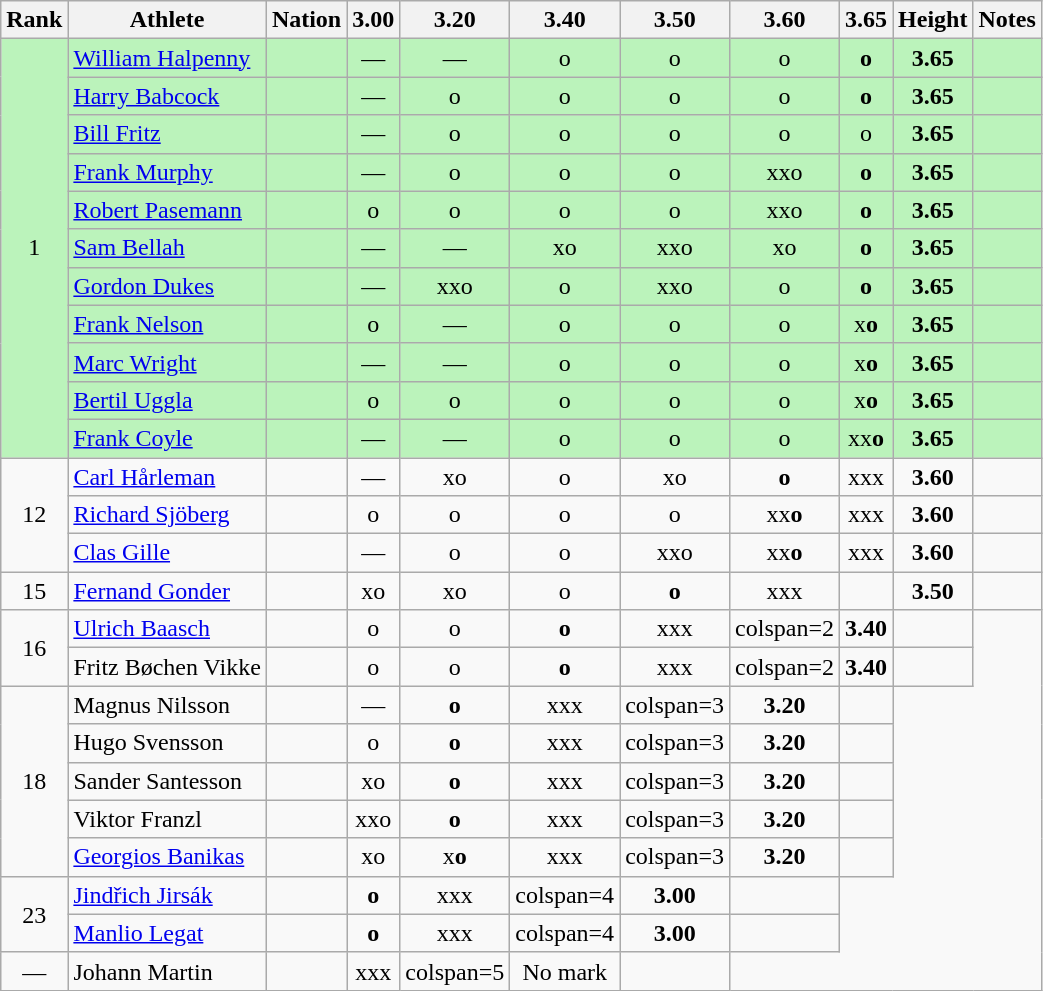<table class="wikitable sortable" style="text-align:center;">
<tr>
<th>Rank</th>
<th>Athlete</th>
<th>Nation</th>
<th>3.00</th>
<th>3.20</th>
<th>3.40</th>
<th>3.50</th>
<th>3.60</th>
<th>3.65</th>
<th>Height</th>
<th>Notes</th>
</tr>
<tr bgcolor=bbf3bb>
<td rowspan=11>1</td>
<td align=left><a href='#'>William Halpenny</a></td>
<td align=left></td>
<td>—</td>
<td>—</td>
<td>o</td>
<td>o</td>
<td>o</td>
<td><strong>o</strong></td>
<td><strong>3.65</strong></td>
<td></td>
</tr>
<tr bgcolor=bbf3bb>
<td align=left><a href='#'>Harry Babcock</a></td>
<td align=left></td>
<td>—</td>
<td>o</td>
<td>o</td>
<td>o</td>
<td>o</td>
<td><strong>o</strong></td>
<td><strong>3.65</strong></td>
<td></td>
</tr>
<tr bgcolor=bbf3bb>
<td align=left><a href='#'>Bill Fritz</a></td>
<td align=left></td>
<td>—</td>
<td>o</td>
<td>o</td>
<td>o</td>
<td>o</td>
<td>o</td>
<td><strong>3.65</strong></td>
<td></td>
</tr>
<tr bgcolor=bbf3bb>
<td align=left><a href='#'>Frank Murphy</a></td>
<td align=left></td>
<td>—</td>
<td>o</td>
<td>o</td>
<td>o</td>
<td>xxo</td>
<td><strong>o</strong></td>
<td><strong>3.65</strong></td>
<td></td>
</tr>
<tr bgcolor=bbf3bb>
<td align=left><a href='#'>Robert Pasemann</a></td>
<td align=left></td>
<td>o</td>
<td>o</td>
<td>o</td>
<td>o</td>
<td>xxo</td>
<td><strong>o</strong></td>
<td><strong>3.65</strong></td>
<td></td>
</tr>
<tr bgcolor=bbf3bb>
<td align=left><a href='#'>Sam Bellah</a></td>
<td align=left></td>
<td>—</td>
<td>—</td>
<td>xo</td>
<td>xxo</td>
<td>xo</td>
<td><strong>o</strong></td>
<td><strong>3.65</strong></td>
<td></td>
</tr>
<tr bgcolor=bbf3bb>
<td align=left><a href='#'>Gordon Dukes</a></td>
<td align=left></td>
<td>—</td>
<td>xxo</td>
<td>o</td>
<td>xxo</td>
<td>o</td>
<td><strong>o</strong></td>
<td><strong>3.65</strong></td>
<td></td>
</tr>
<tr bgcolor=bbf3bb>
<td align=left><a href='#'>Frank Nelson</a></td>
<td align=left></td>
<td>o</td>
<td>—</td>
<td>o</td>
<td>o</td>
<td>o</td>
<td>x<strong>o</strong></td>
<td><strong>3.65</strong></td>
<td></td>
</tr>
<tr bgcolor=bbf3bb>
<td align=left><a href='#'>Marc Wright</a></td>
<td align=left></td>
<td>—</td>
<td>—</td>
<td>o</td>
<td>o</td>
<td>o</td>
<td>x<strong>o</strong></td>
<td><strong>3.65</strong></td>
<td></td>
</tr>
<tr bgcolor=bbf3bb>
<td align=left><a href='#'>Bertil Uggla</a></td>
<td align=left></td>
<td>o</td>
<td>o</td>
<td>o</td>
<td>o</td>
<td>o</td>
<td>x<strong>o</strong></td>
<td><strong>3.65</strong></td>
<td></td>
</tr>
<tr bgcolor=bbf3bb>
<td align=left><a href='#'>Frank Coyle</a></td>
<td align=left></td>
<td>—</td>
<td>—</td>
<td>o</td>
<td>o</td>
<td>o</td>
<td>xx<strong>o</strong></td>
<td><strong>3.65</strong></td>
<td></td>
</tr>
<tr>
<td rowspan=3>12</td>
<td align=left><a href='#'>Carl Hårleman</a></td>
<td align=left></td>
<td>—</td>
<td>xo</td>
<td>o</td>
<td>xo</td>
<td><strong>o</strong></td>
<td>xxx</td>
<td><strong>3.60</strong></td>
<td></td>
</tr>
<tr>
<td align=left><a href='#'>Richard Sjöberg</a></td>
<td align=left></td>
<td>o</td>
<td>o</td>
<td>o</td>
<td>o</td>
<td>xx<strong>o</strong></td>
<td>xxx</td>
<td><strong>3.60</strong></td>
<td></td>
</tr>
<tr>
<td align=left><a href='#'>Clas Gille</a></td>
<td align=left></td>
<td>—</td>
<td>o</td>
<td>o</td>
<td>xxo</td>
<td>xx<strong>o</strong></td>
<td>xxx</td>
<td><strong>3.60</strong></td>
<td></td>
</tr>
<tr>
<td>15</td>
<td align=left><a href='#'>Fernand Gonder</a></td>
<td align=left></td>
<td>xo</td>
<td>xo</td>
<td>o</td>
<td><strong>o</strong></td>
<td>xxx</td>
<td></td>
<td><strong>3.50</strong></td>
<td></td>
</tr>
<tr>
<td rowspan=2>16</td>
<td align=left><a href='#'>Ulrich Baasch</a></td>
<td align=left></td>
<td>o</td>
<td>o</td>
<td><strong>o</strong></td>
<td>xxx</td>
<td>colspan=2 </td>
<td><strong>3.40</strong></td>
<td></td>
</tr>
<tr>
<td align=left>Fritz Bøchen Vikke</td>
<td align=left></td>
<td>o</td>
<td>o</td>
<td><strong>o</strong></td>
<td>xxx</td>
<td>colspan=2 </td>
<td><strong>3.40</strong></td>
<td></td>
</tr>
<tr>
<td rowspan=5>18</td>
<td align=left>Magnus Nilsson</td>
<td align=left></td>
<td>—</td>
<td><strong>o</strong></td>
<td>xxx</td>
<td>colspan=3 </td>
<td><strong>3.20</strong></td>
<td></td>
</tr>
<tr>
<td align=left>Hugo Svensson</td>
<td align=left></td>
<td>o</td>
<td><strong>o</strong></td>
<td>xxx</td>
<td>colspan=3 </td>
<td><strong>3.20</strong></td>
<td></td>
</tr>
<tr>
<td align=left>Sander Santesson</td>
<td align=left></td>
<td>xo</td>
<td><strong>o</strong></td>
<td>xxx</td>
<td>colspan=3 </td>
<td><strong>3.20</strong></td>
<td></td>
</tr>
<tr>
<td align=left>Viktor Franzl</td>
<td align=left></td>
<td>xxo</td>
<td><strong>o</strong></td>
<td>xxx</td>
<td>colspan=3 </td>
<td><strong>3.20</strong></td>
<td></td>
</tr>
<tr>
<td align=left><a href='#'>Georgios Banikas</a></td>
<td align=left></td>
<td>xo</td>
<td>x<strong>o</strong></td>
<td>xxx</td>
<td>colspan=3 </td>
<td><strong>3.20</strong></td>
<td></td>
</tr>
<tr>
<td rowspan=2>23</td>
<td align=left><a href='#'>Jindřich Jirsák</a></td>
<td align=left></td>
<td><strong>o</strong></td>
<td>xxx</td>
<td>colspan=4 </td>
<td><strong>3.00</strong></td>
<td></td>
</tr>
<tr>
<td align=left><a href='#'>Manlio Legat</a></td>
<td align=left></td>
<td><strong>o</strong></td>
<td>xxx</td>
<td>colspan=4 </td>
<td><strong>3.00</strong></td>
<td></td>
</tr>
<tr>
<td data-sort-value=25>—</td>
<td align=left>Johann Martin</td>
<td align=left></td>
<td>xxx</td>
<td>colspan=5 </td>
<td data-sort-value=1.00>No mark</td>
<td></td>
</tr>
</table>
